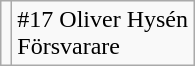<table class="wikitable">
<tr>
<td></td>
<td>#17 Oliver Hysén<br>Försvarare</td>
</tr>
</table>
